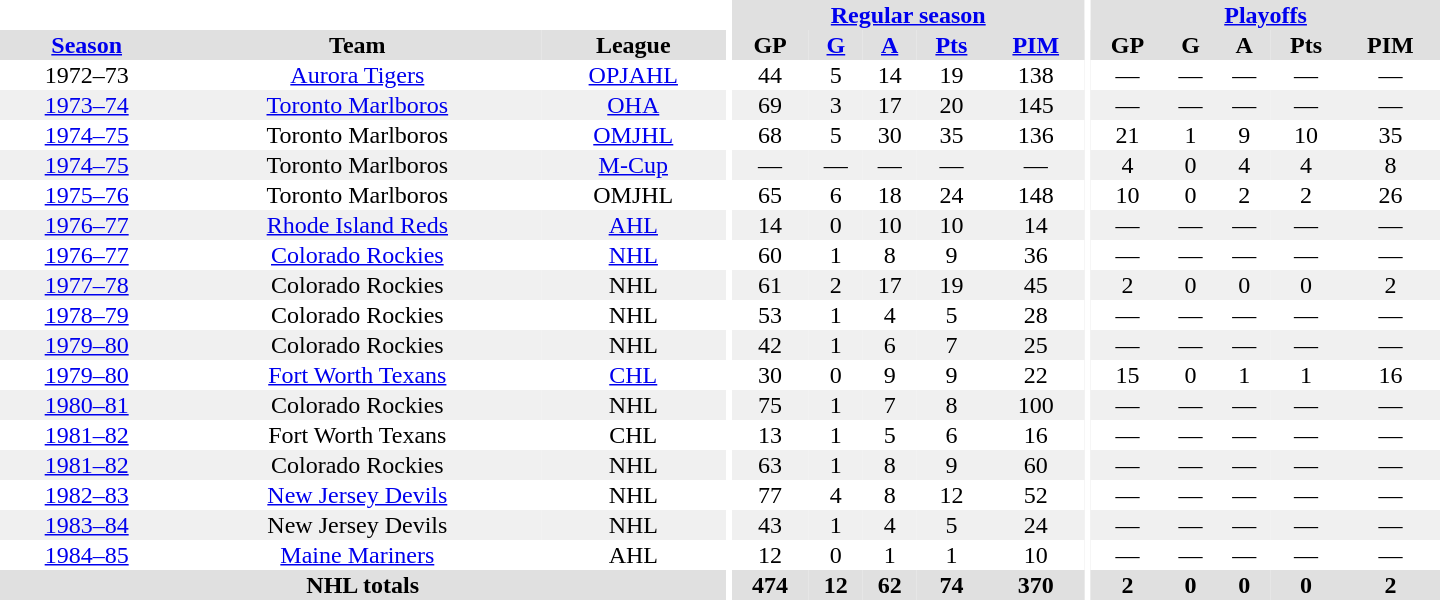<table border="0" cellpadding="1" cellspacing="0" style="text-align:center; width:60em">
<tr bgcolor="#e0e0e0">
<th colspan="3" bgcolor="#ffffff"></th>
<th rowspan="100" bgcolor="#ffffff"></th>
<th colspan="5"><a href='#'>Regular season</a></th>
<th rowspan="100" bgcolor="#ffffff"></th>
<th colspan="5"><a href='#'>Playoffs</a></th>
</tr>
<tr bgcolor="#e0e0e0">
<th><a href='#'>Season</a></th>
<th>Team</th>
<th>League</th>
<th>GP</th>
<th><a href='#'>G</a></th>
<th><a href='#'>A</a></th>
<th><a href='#'>Pts</a></th>
<th><a href='#'>PIM</a></th>
<th>GP</th>
<th>G</th>
<th>A</th>
<th>Pts</th>
<th>PIM</th>
</tr>
<tr>
<td>1972–73</td>
<td><a href='#'>Aurora Tigers</a></td>
<td><a href='#'>OPJAHL</a></td>
<td>44</td>
<td>5</td>
<td>14</td>
<td>19</td>
<td>138</td>
<td>—</td>
<td>—</td>
<td>—</td>
<td>—</td>
<td>—</td>
</tr>
<tr bgcolor="#f0f0f0">
<td><a href='#'>1973–74</a></td>
<td><a href='#'>Toronto Marlboros</a></td>
<td><a href='#'>OHA</a></td>
<td>69</td>
<td>3</td>
<td>17</td>
<td>20</td>
<td>145</td>
<td>—</td>
<td>—</td>
<td>—</td>
<td>—</td>
<td>—</td>
</tr>
<tr>
<td><a href='#'>1974–75</a></td>
<td>Toronto Marlboros</td>
<td><a href='#'>OMJHL</a></td>
<td>68</td>
<td>5</td>
<td>30</td>
<td>35</td>
<td>136</td>
<td>21</td>
<td>1</td>
<td>9</td>
<td>10</td>
<td>35</td>
</tr>
<tr bgcolor="#f0f0f0">
<td><a href='#'>1974–75</a></td>
<td>Toronto Marlboros</td>
<td><a href='#'>M-Cup</a></td>
<td>—</td>
<td>—</td>
<td>—</td>
<td>—</td>
<td>—</td>
<td>4</td>
<td>0</td>
<td>4</td>
<td>4</td>
<td>8</td>
</tr>
<tr>
<td><a href='#'>1975–76</a></td>
<td>Toronto Marlboros</td>
<td>OMJHL</td>
<td>65</td>
<td>6</td>
<td>18</td>
<td>24</td>
<td>148</td>
<td>10</td>
<td>0</td>
<td>2</td>
<td>2</td>
<td>26</td>
</tr>
<tr bgcolor="#f0f0f0">
<td><a href='#'>1976–77</a></td>
<td><a href='#'>Rhode Island Reds</a></td>
<td><a href='#'>AHL</a></td>
<td>14</td>
<td>0</td>
<td>10</td>
<td>10</td>
<td>14</td>
<td>—</td>
<td>—</td>
<td>—</td>
<td>—</td>
<td>—</td>
</tr>
<tr>
<td><a href='#'>1976–77</a></td>
<td><a href='#'>Colorado Rockies</a></td>
<td><a href='#'>NHL</a></td>
<td>60</td>
<td>1</td>
<td>8</td>
<td>9</td>
<td>36</td>
<td>—</td>
<td>—</td>
<td>—</td>
<td>—</td>
<td>—</td>
</tr>
<tr bgcolor="#f0f0f0">
<td><a href='#'>1977–78</a></td>
<td>Colorado Rockies</td>
<td>NHL</td>
<td>61</td>
<td>2</td>
<td>17</td>
<td>19</td>
<td>45</td>
<td>2</td>
<td>0</td>
<td>0</td>
<td>0</td>
<td>2</td>
</tr>
<tr>
<td><a href='#'>1978–79</a></td>
<td>Colorado Rockies</td>
<td>NHL</td>
<td>53</td>
<td>1</td>
<td>4</td>
<td>5</td>
<td>28</td>
<td>—</td>
<td>—</td>
<td>—</td>
<td>—</td>
<td>—</td>
</tr>
<tr bgcolor="#f0f0f0">
<td><a href='#'>1979–80</a></td>
<td>Colorado Rockies</td>
<td>NHL</td>
<td>42</td>
<td>1</td>
<td>6</td>
<td>7</td>
<td>25</td>
<td>—</td>
<td>—</td>
<td>—</td>
<td>—</td>
<td>—</td>
</tr>
<tr>
<td><a href='#'>1979–80</a></td>
<td><a href='#'>Fort Worth Texans</a></td>
<td><a href='#'>CHL</a></td>
<td>30</td>
<td>0</td>
<td>9</td>
<td>9</td>
<td>22</td>
<td>15</td>
<td>0</td>
<td>1</td>
<td>1</td>
<td>16</td>
</tr>
<tr bgcolor="#f0f0f0">
<td><a href='#'>1980–81</a></td>
<td>Colorado Rockies</td>
<td>NHL</td>
<td>75</td>
<td>1</td>
<td>7</td>
<td>8</td>
<td>100</td>
<td>—</td>
<td>—</td>
<td>—</td>
<td>—</td>
<td>—</td>
</tr>
<tr>
<td><a href='#'>1981–82</a></td>
<td>Fort Worth Texans</td>
<td>CHL</td>
<td>13</td>
<td>1</td>
<td>5</td>
<td>6</td>
<td>16</td>
<td>—</td>
<td>—</td>
<td>—</td>
<td>—</td>
<td>—</td>
</tr>
<tr bgcolor="#f0f0f0">
<td><a href='#'>1981–82</a></td>
<td>Colorado Rockies</td>
<td>NHL</td>
<td>63</td>
<td>1</td>
<td>8</td>
<td>9</td>
<td>60</td>
<td>—</td>
<td>—</td>
<td>—</td>
<td>—</td>
<td>—</td>
</tr>
<tr>
<td><a href='#'>1982–83</a></td>
<td><a href='#'>New Jersey Devils</a></td>
<td>NHL</td>
<td>77</td>
<td>4</td>
<td>8</td>
<td>12</td>
<td>52</td>
<td>—</td>
<td>—</td>
<td>—</td>
<td>—</td>
<td>—</td>
</tr>
<tr bgcolor="#f0f0f0">
<td><a href='#'>1983–84</a></td>
<td>New Jersey Devils</td>
<td>NHL</td>
<td>43</td>
<td>1</td>
<td>4</td>
<td>5</td>
<td>24</td>
<td>—</td>
<td>—</td>
<td>—</td>
<td>—</td>
<td>—</td>
</tr>
<tr>
<td><a href='#'>1984–85</a></td>
<td><a href='#'>Maine Mariners</a></td>
<td>AHL</td>
<td>12</td>
<td>0</td>
<td>1</td>
<td>1</td>
<td>10</td>
<td>—</td>
<td>—</td>
<td>—</td>
<td>—</td>
<td>—</td>
</tr>
<tr bgcolor="#e0e0e0">
<th colspan="3">NHL totals</th>
<th>474</th>
<th>12</th>
<th>62</th>
<th>74</th>
<th>370</th>
<th>2</th>
<th>0</th>
<th>0</th>
<th>0</th>
<th>2</th>
</tr>
</table>
